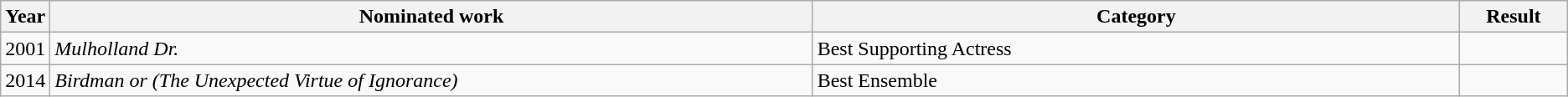<table class=wikitable>
<tr>
<th scope="col" style="width:1em;">Year</th>
<th scope="col" style="width:39em;">Nominated work</th>
<th scope="col" style="width:33em;">Category</th>
<th scope="col" style="width:5em;">Result</th>
</tr>
<tr>
<td>2001</td>
<td><em>Mulholland Dr.</em></td>
<td>Best Supporting Actress</td>
<td></td>
</tr>
<tr>
<td>2014</td>
<td><em>Birdman or (The Unexpected Virtue of Ignorance)</em></td>
<td>Best Ensemble</td>
<td></td>
</tr>
</table>
